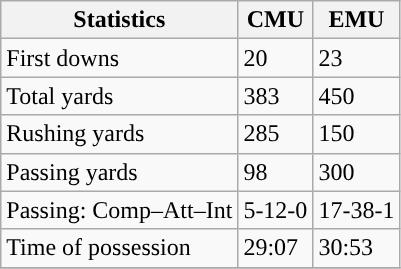<table class="wikitable" style="float: left;">
<tr>
<th>Statistics</th>
<th>CMU</th>
<th>EMU</th>
</tr>
<tr>
<td>First downs</td>
<td>20</td>
<td>23</td>
</tr>
<tr>
<td>Total yards</td>
<td>383</td>
<td>450</td>
</tr>
<tr>
<td>Rushing yards</td>
<td>285</td>
<td>150</td>
</tr>
<tr>
<td>Passing yards</td>
<td>98</td>
<td>300</td>
</tr>
<tr>
<td>Passing: Comp–Att–Int</td>
<td>5-12-0</td>
<td>17-38-1</td>
</tr>
<tr>
<td>Time of possession</td>
<td>29:07</td>
<td>30:53</td>
</tr>
<tr>
</tr>
</table>
